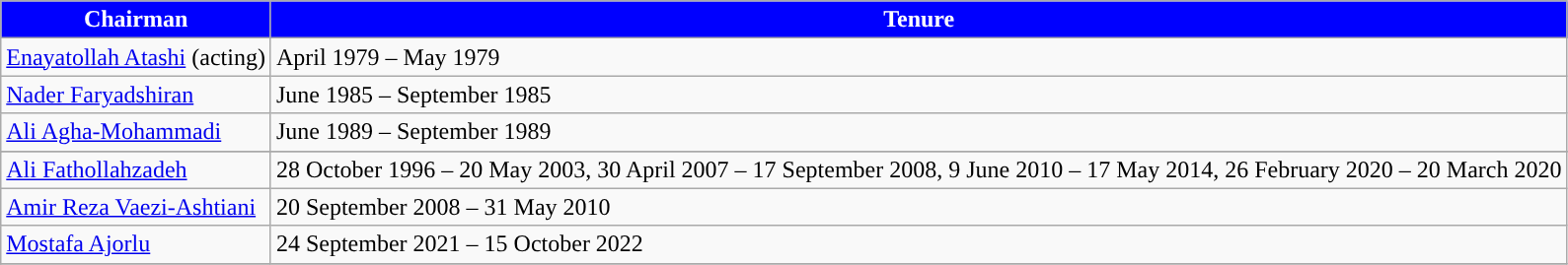<table class="wikitable">
<tr>
<th style="background:#0000FF; color:#FFFFFF; ">Chairman</th>
<th style="background:#0000FF; color:#FFFFFF; ">Tenure</th>
</tr>
<tr>
<td> <a href='#'>Enayatollah Atashi</a> (acting)</td>
<td>April 1979 – May 1979</td>
</tr>
<tr>
<td> <a href='#'>Nader Faryadshiran</a></td>
<td>June 1985 – September 1985</td>
</tr>
<tr>
<td> <a href='#'>Ali Agha-Mohammadi</a></td>
<td>June 1989 – September 1989</td>
</tr>
<tr>
</tr>
<tr>
<td> <a href='#'>Ali Fathollahzadeh</a></td>
<td>28 October 1996 – 20 May 2003, 30 April 2007 – 17 September 2008, 9 June 2010 – 17 May 2014, 26 February 2020 – 20 March 2020</td>
</tr>
<tr>
<td> <a href='#'>Amir Reza Vaezi-Ashtiani</a></td>
<td>20 September 2008 – 31 May 2010</td>
</tr>
<tr>
<td> <a href='#'>Mostafa Ajorlu</a></td>
<td>24 September 2021 – 15 October 2022</td>
</tr>
<tr>
</tr>
</table>
